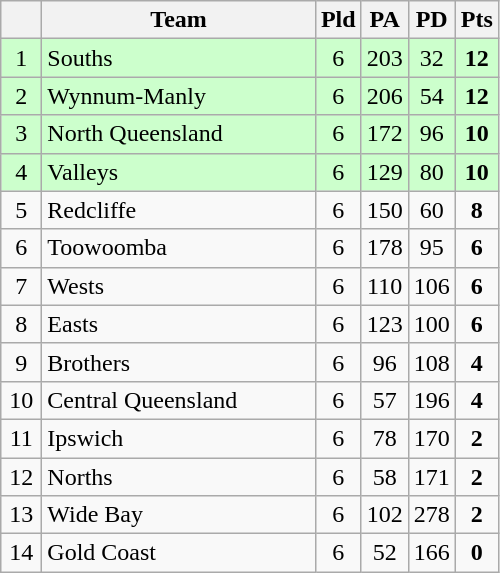<table class="wikitable" style="text-align:center;">
<tr>
<th style="width:20px;"></th>
<th width="175">Team</th>
<th style="width:20px;">Pld</th>
<th style="width:20px;">PA</th>
<th style="width:20px;">PD</th>
<th style="width:20px;">Pts</th>
</tr>
<tr style="background:#cfc;">
<td>1</td>
<td style="text-align:left;"> Souths</td>
<td>6</td>
<td>203</td>
<td>32</td>
<td><strong>12</strong></td>
</tr>
<tr style="background:#cfc;">
<td>2</td>
<td style="text-align:left;"> Wynnum-Manly</td>
<td>6</td>
<td>206</td>
<td>54</td>
<td><strong>12</strong></td>
</tr>
<tr style="background:#cfc;">
<td>3</td>
<td style="text-align:left;"> North Queensland</td>
<td>6</td>
<td>172</td>
<td>96</td>
<td><strong>10</strong></td>
</tr>
<tr style="background:#cfc;">
<td>4</td>
<td style="text-align:left;"> Valleys</td>
<td>6</td>
<td>129</td>
<td>80</td>
<td><strong>10</strong></td>
</tr>
<tr>
<td>5</td>
<td style="text-align:left;"> Redcliffe</td>
<td>6</td>
<td>150</td>
<td>60</td>
<td><strong>8</strong></td>
</tr>
<tr>
<td>6</td>
<td style="text-align:left;"> Toowoomba</td>
<td>6</td>
<td>178</td>
<td>95</td>
<td><strong>6</strong></td>
</tr>
<tr>
<td>7</td>
<td style="text-align:left;"> Wests</td>
<td>6</td>
<td>110</td>
<td>106</td>
<td><strong>6</strong></td>
</tr>
<tr>
<td>8</td>
<td style="text-align:left;"> Easts</td>
<td>6</td>
<td>123</td>
<td>100</td>
<td><strong>6</strong></td>
</tr>
<tr>
<td>9</td>
<td style="text-align:left;"> Brothers</td>
<td>6</td>
<td>96</td>
<td>108</td>
<td><strong>4</strong></td>
</tr>
<tr>
<td>10</td>
<td style="text-align:left;"> Central Queensland</td>
<td>6</td>
<td>57</td>
<td>196</td>
<td><strong>4</strong></td>
</tr>
<tr>
<td>11</td>
<td style="text-align:left;"> Ipswich</td>
<td>6</td>
<td>78</td>
<td>170</td>
<td><strong>2</strong></td>
</tr>
<tr>
<td>12</td>
<td style="text-align:left;"> Norths</td>
<td>6</td>
<td>58</td>
<td>171</td>
<td><strong>2</strong></td>
</tr>
<tr>
<td>13</td>
<td style="text-align:left;"> Wide Bay</td>
<td>6</td>
<td>102</td>
<td>278</td>
<td><strong>2</strong></td>
</tr>
<tr>
<td>14</td>
<td style="text-align:left;"> Gold Coast</td>
<td>6</td>
<td>52</td>
<td>166</td>
<td><strong>0</strong></td>
</tr>
</table>
